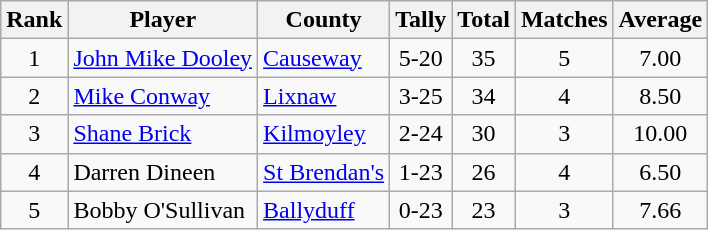<table class="wikitable">
<tr>
<th>Rank</th>
<th>Player</th>
<th>County</th>
<th>Tally</th>
<th>Total</th>
<th>Matches</th>
<th>Average</th>
</tr>
<tr>
<td rowspan=1 align=center>1</td>
<td><a href='#'>John Mike Dooley</a></td>
<td><a href='#'>Causeway</a></td>
<td align=center>5-20</td>
<td align=center>35</td>
<td align=center>5</td>
<td align=center>7.00</td>
</tr>
<tr>
<td rowspan=1 align=center>2</td>
<td><a href='#'>Mike Conway</a></td>
<td><a href='#'>Lixnaw</a></td>
<td align=center>3-25</td>
<td align=center>34</td>
<td align=center>4</td>
<td align=center>8.50</td>
</tr>
<tr>
<td rowspan=1 align=center>3</td>
<td><a href='#'>Shane Brick</a></td>
<td><a href='#'>Kilmoyley</a></td>
<td align=center>2-24</td>
<td align=center>30</td>
<td align=center>3</td>
<td align=center>10.00</td>
</tr>
<tr>
<td rowspan=1 align=center>4</td>
<td>Darren Dineen</td>
<td><a href='#'>St Brendan's</a></td>
<td align=center>1-23</td>
<td align=center>26</td>
<td align=center>4</td>
<td align=center>6.50</td>
</tr>
<tr>
<td rowspan=1 align=center>5</td>
<td>Bobby O'Sullivan</td>
<td><a href='#'>Ballyduff</a></td>
<td align=center>0-23</td>
<td align=center>23</td>
<td align=center>3</td>
<td align=center>7.66</td>
</tr>
</table>
